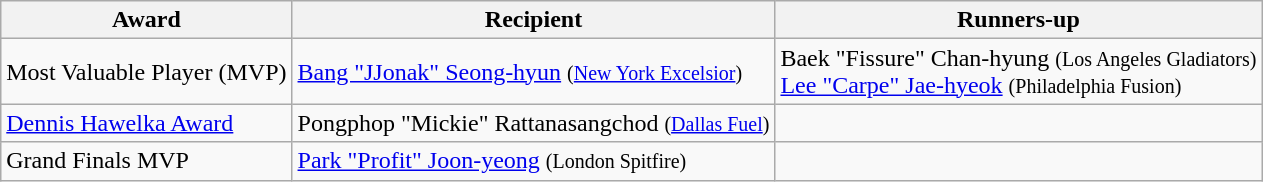<table class="wikitable">
<tr>
<th>Award</th>
<th>Recipient</th>
<th>Runners-up</th>
</tr>
<tr>
<td>Most Valuable Player (MVP)</td>
<td><a href='#'>Bang "JJonak" Seong-hyun</a> <small>(<a href='#'>New York Excelsior</a>)</small></td>
<td>Baek "Fissure" Chan-hyung <small>(Los Angeles Gladiators)</small><br><a href='#'>Lee "Carpe" Jae-hyeok</a> <small>(Philadelphia Fusion)</small></td>
</tr>
<tr>
<td><a href='#'>Dennis Hawelka Award</a></td>
<td>Pongphop "Mickie" Rattanasangchod <small>(<a href='#'>Dallas Fuel</a>)</small></td>
<td style="text-align:center;"></td>
</tr>
<tr>
<td>Grand Finals MVP</td>
<td><a href='#'>Park "Profit" Joon-yeong</a> <small>(London Spitfire)</small></td>
<td style="text-align:center;"></td>
</tr>
</table>
